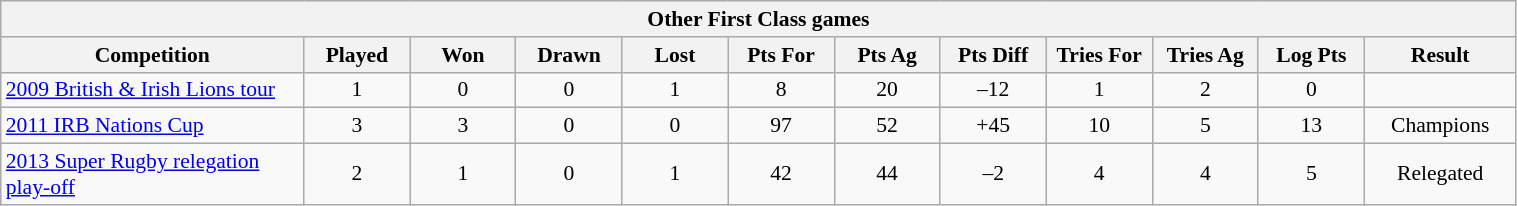<table class="wikitable collapsible"  style="text-align:center; font-size:90%; width:80%">
<tr>
<th colspan=12>Other First Class games</th>
</tr>
<tr>
<th style="width:20%;">Competition</th>
<th style="width:7%;">Played</th>
<th style="width:7%;">Won</th>
<th style="width:7%;">Drawn</th>
<th style="width:7%;">Lost</th>
<th style="width:7%;">Pts For</th>
<th style="width:7%;">Pts Ag</th>
<th style="width:7%;">Pts Diff</th>
<th style="width:7%;">Tries For</th>
<th style="width:7%;">Tries Ag</th>
<th style="width:7%;">Log Pts</th>
<th style="width:10%;">Result<br></th>
</tr>
<tr>
<td style="text-align:left;"><a href='#'>2009 British & Irish Lions tour</a></td>
<td>1</td>
<td>0</td>
<td>0</td>
<td>1</td>
<td>8</td>
<td>20</td>
<td>–12</td>
<td>1</td>
<td>2</td>
<td>0</td>
<td></td>
</tr>
<tr>
<td style="text-align:left;"><a href='#'>2011 IRB Nations Cup</a></td>
<td>3</td>
<td>3</td>
<td>0</td>
<td>0</td>
<td>97</td>
<td>52</td>
<td>+45</td>
<td>10</td>
<td>5</td>
<td>13</td>
<td>Champions</td>
</tr>
<tr>
<td style="text-align:left;"><a href='#'>2013 Super Rugby relegation play-off</a></td>
<td>2</td>
<td>1</td>
<td>0</td>
<td>1</td>
<td>42</td>
<td>44</td>
<td>–2</td>
<td>4</td>
<td>4</td>
<td>5</td>
<td>Relegated</td>
</tr>
</table>
